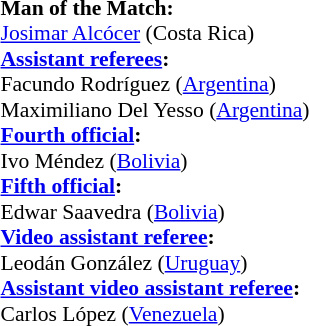<table width=50% style="font-size:90%">
<tr>
<td><br><strong>Man of the Match:</strong>
<br><a href='#'>Josimar Alcócer</a> (Costa Rica)<br><strong><a href='#'>Assistant referees</a>:</strong>
<br>Facundo Rodríguez (<a href='#'>Argentina</a>)
<br>Maximiliano Del Yesso (<a href='#'>Argentina</a>)
<br><strong><a href='#'>Fourth official</a>:</strong>
<br>Ivo Méndez (<a href='#'>Bolivia</a>)
<br><strong><a href='#'>Fifth official</a>:</strong>
<br>Edwar Saavedra (<a href='#'>Bolivia</a>)
<br><strong><a href='#'>Video assistant referee</a>:</strong>
<br>Leodán González (<a href='#'>Uruguay</a>)
<br><strong><a href='#'>Assistant video assistant referee</a>:</strong>
<br>Carlos López (<a href='#'>Venezuela</a>)</td>
</tr>
</table>
